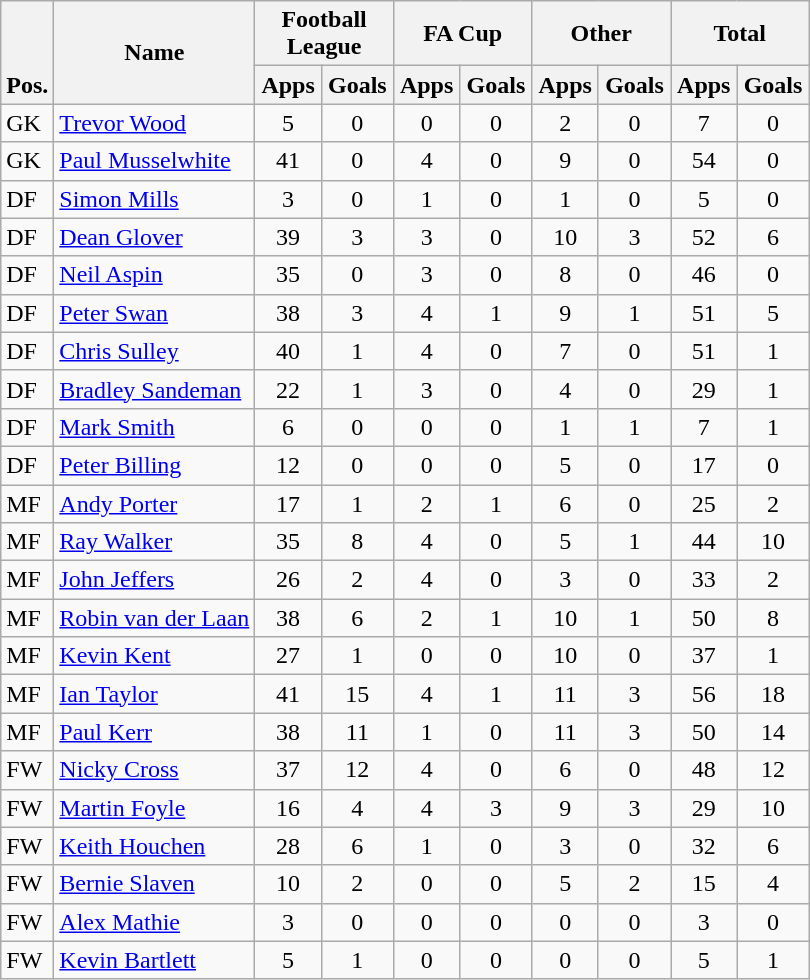<table class="wikitable" style="text-align:center">
<tr>
<th rowspan="2" style="vertical-align:bottom;">Pos.</th>
<th rowspan="2">Name</th>
<th colspan="2" style="width:85px;">Football League</th>
<th colspan="2" style="width:85px;">FA Cup</th>
<th colspan="2" style="width:85px;">Other</th>
<th colspan="2" style="width:85px;">Total</th>
</tr>
<tr>
<th>Apps</th>
<th>Goals</th>
<th>Apps</th>
<th>Goals</th>
<th>Apps</th>
<th>Goals</th>
<th>Apps</th>
<th>Goals</th>
</tr>
<tr>
<td align="left">GK</td>
<td align="left"> <a href='#'>Trevor Wood</a></td>
<td>5</td>
<td>0</td>
<td>0</td>
<td>0</td>
<td>2</td>
<td>0</td>
<td>7</td>
<td>0</td>
</tr>
<tr>
<td align="left">GK</td>
<td align="left"> <a href='#'>Paul Musselwhite</a></td>
<td>41</td>
<td>0</td>
<td>4</td>
<td>0</td>
<td>9</td>
<td>0</td>
<td>54</td>
<td>0</td>
</tr>
<tr>
<td align="left">DF</td>
<td align="left"> <a href='#'>Simon Mills</a></td>
<td>3</td>
<td>0</td>
<td>1</td>
<td>0</td>
<td>1</td>
<td>0</td>
<td>5</td>
<td>0</td>
</tr>
<tr>
<td align="left">DF</td>
<td align="left"> <a href='#'>Dean Glover</a></td>
<td>39</td>
<td>3</td>
<td>3</td>
<td>0</td>
<td>10</td>
<td>3</td>
<td>52</td>
<td>6</td>
</tr>
<tr>
<td align="left">DF</td>
<td align="left"> <a href='#'>Neil Aspin</a></td>
<td>35</td>
<td>0</td>
<td>3</td>
<td>0</td>
<td>8</td>
<td>0</td>
<td>46</td>
<td>0</td>
</tr>
<tr>
<td align="left">DF</td>
<td align="left"> <a href='#'>Peter Swan</a></td>
<td>38</td>
<td>3</td>
<td>4</td>
<td>1</td>
<td>9</td>
<td>1</td>
<td>51</td>
<td>5</td>
</tr>
<tr>
<td align="left">DF</td>
<td align="left"> <a href='#'>Chris Sulley</a></td>
<td>40</td>
<td>1</td>
<td>4</td>
<td>0</td>
<td>7</td>
<td>0</td>
<td>51</td>
<td>1</td>
</tr>
<tr>
<td align="left">DF</td>
<td align="left"> <a href='#'>Bradley Sandeman</a></td>
<td>22</td>
<td>1</td>
<td>3</td>
<td>0</td>
<td>4</td>
<td>0</td>
<td>29</td>
<td>1</td>
</tr>
<tr>
<td align="left">DF</td>
<td align="left"> <a href='#'>Mark Smith</a></td>
<td>6</td>
<td>0</td>
<td>0</td>
<td>0</td>
<td>1</td>
<td>1</td>
<td>7</td>
<td>1</td>
</tr>
<tr>
<td align="left">DF</td>
<td align="left"> <a href='#'>Peter Billing</a></td>
<td>12</td>
<td>0</td>
<td>0</td>
<td>0</td>
<td>5</td>
<td>0</td>
<td>17</td>
<td>0</td>
</tr>
<tr>
<td align="left">MF</td>
<td align="left"> <a href='#'>Andy Porter</a></td>
<td>17</td>
<td>1</td>
<td>2</td>
<td>1</td>
<td>6</td>
<td>0</td>
<td>25</td>
<td>2</td>
</tr>
<tr>
<td align="left">MF</td>
<td align="left"> <a href='#'>Ray Walker</a></td>
<td>35</td>
<td>8</td>
<td>4</td>
<td>0</td>
<td>5</td>
<td>1</td>
<td>44</td>
<td>10</td>
</tr>
<tr>
<td align="left">MF</td>
<td align="left"> <a href='#'>John Jeffers</a></td>
<td>26</td>
<td>2</td>
<td>4</td>
<td>0</td>
<td>3</td>
<td>0</td>
<td>33</td>
<td>2</td>
</tr>
<tr>
<td align="left">MF</td>
<td align="left"> <a href='#'>Robin van der Laan</a></td>
<td>38</td>
<td>6</td>
<td>2</td>
<td>1</td>
<td>10</td>
<td>1</td>
<td>50</td>
<td>8</td>
</tr>
<tr>
<td align="left">MF</td>
<td align="left"> <a href='#'>Kevin Kent</a></td>
<td>27</td>
<td>1</td>
<td>0</td>
<td>0</td>
<td>10</td>
<td>0</td>
<td>37</td>
<td>1</td>
</tr>
<tr>
<td align="left">MF</td>
<td align="left"> <a href='#'>Ian Taylor</a></td>
<td>41</td>
<td>15</td>
<td>4</td>
<td>1</td>
<td>11</td>
<td>3</td>
<td>56</td>
<td>18</td>
</tr>
<tr>
<td align="left">MF</td>
<td align="left"> <a href='#'>Paul Kerr</a></td>
<td>38</td>
<td>11</td>
<td>1</td>
<td>0</td>
<td>11</td>
<td>3</td>
<td>50</td>
<td>14</td>
</tr>
<tr>
<td align="left">FW</td>
<td align="left"> <a href='#'>Nicky Cross</a></td>
<td>37</td>
<td>12</td>
<td>4</td>
<td>0</td>
<td>6</td>
<td>0</td>
<td>48</td>
<td>12</td>
</tr>
<tr>
<td align="left">FW</td>
<td align="left"> <a href='#'>Martin Foyle</a></td>
<td>16</td>
<td>4</td>
<td>4</td>
<td>3</td>
<td>9</td>
<td>3</td>
<td>29</td>
<td>10</td>
</tr>
<tr>
<td align="left">FW</td>
<td align="left"> <a href='#'>Keith Houchen</a></td>
<td>28</td>
<td>6</td>
<td>1</td>
<td>0</td>
<td>3</td>
<td>0</td>
<td>32</td>
<td>6</td>
</tr>
<tr>
<td align="left">FW</td>
<td align="left"> <a href='#'>Bernie Slaven</a></td>
<td>10</td>
<td>2</td>
<td>0</td>
<td>0</td>
<td>5</td>
<td>2</td>
<td>15</td>
<td>4</td>
</tr>
<tr>
<td align="left">FW</td>
<td align="left"> <a href='#'>Alex Mathie</a></td>
<td>3</td>
<td>0</td>
<td>0</td>
<td>0</td>
<td>0</td>
<td>0</td>
<td>3</td>
<td>0</td>
</tr>
<tr>
<td align="left">FW</td>
<td align="left"> <a href='#'>Kevin Bartlett</a></td>
<td>5</td>
<td>1</td>
<td>0</td>
<td>0</td>
<td>0</td>
<td>0</td>
<td>5</td>
<td>1</td>
</tr>
</table>
